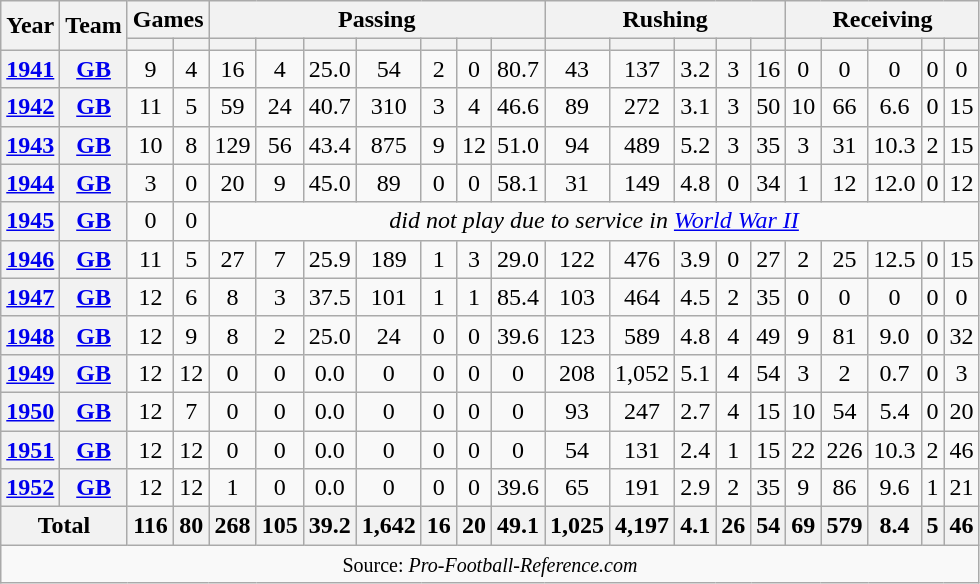<table class="wikitable" style="text-align: center;">
<tr>
<th rowspan=2>Year</th>
<th rowspan=2>Team</th>
<th colspan=2>Games</th>
<th colspan=7>Passing</th>
<th colspan=5>Rushing</th>
<th colspan=5>Receiving</th>
</tr>
<tr>
<th></th>
<th></th>
<th></th>
<th></th>
<th></th>
<th></th>
<th></th>
<th></th>
<th><a href='#'></a></th>
<th></th>
<th></th>
<th></th>
<th></th>
<th></th>
<th></th>
<th></th>
<th></th>
<th></th>
<th></th>
</tr>
<tr>
<th><a href='#'>1941</a></th>
<th><a href='#'>GB</a></th>
<td>9</td>
<td>4</td>
<td>16</td>
<td>4</td>
<td>25.0</td>
<td>54</td>
<td>2</td>
<td>0</td>
<td>80.7</td>
<td>43</td>
<td>137</td>
<td>3.2</td>
<td>3</td>
<td>16</td>
<td>0</td>
<td>0</td>
<td>0</td>
<td>0</td>
<td>0</td>
</tr>
<tr>
<th><a href='#'>1942</a></th>
<th><a href='#'>GB</a></th>
<td>11</td>
<td>5</td>
<td>59</td>
<td>24</td>
<td>40.7</td>
<td>310</td>
<td>3</td>
<td>4</td>
<td>46.6</td>
<td>89</td>
<td>272</td>
<td>3.1</td>
<td>3</td>
<td>50</td>
<td>10</td>
<td>66</td>
<td>6.6</td>
<td>0</td>
<td>15</td>
</tr>
<tr>
<th><a href='#'>1943</a></th>
<th><a href='#'>GB</a></th>
<td>10</td>
<td>8</td>
<td>129</td>
<td>56</td>
<td>43.4</td>
<td>875</td>
<td>9</td>
<td>12</td>
<td>51.0</td>
<td>94</td>
<td>489</td>
<td>5.2</td>
<td>3</td>
<td>35</td>
<td>3</td>
<td>31</td>
<td>10.3</td>
<td>2</td>
<td>15</td>
</tr>
<tr>
<th><a href='#'>1944</a></th>
<th><a href='#'>GB</a></th>
<td>3</td>
<td>0</td>
<td>20</td>
<td>9</td>
<td>45.0</td>
<td>89</td>
<td>0</td>
<td>0</td>
<td>58.1</td>
<td>31</td>
<td>149</td>
<td>4.8</td>
<td>0</td>
<td>34</td>
<td>1</td>
<td>12</td>
<td>12.0</td>
<td>0</td>
<td>12</td>
</tr>
<tr>
<th><a href='#'>1945</a></th>
<th><a href='#'>GB</a></th>
<td>0</td>
<td>0</td>
<td colspan=17><em>did not play due to service in <a href='#'>World War II</a></em></td>
</tr>
<tr>
<th><a href='#'>1946</a></th>
<th><a href='#'>GB</a></th>
<td>11</td>
<td>5</td>
<td>27</td>
<td>7</td>
<td>25.9</td>
<td>189</td>
<td>1</td>
<td>3</td>
<td>29.0</td>
<td>122</td>
<td>476</td>
<td>3.9</td>
<td>0</td>
<td>27</td>
<td>2</td>
<td>25</td>
<td>12.5</td>
<td>0</td>
<td>15</td>
</tr>
<tr>
<th><a href='#'>1947</a></th>
<th><a href='#'>GB</a></th>
<td>12</td>
<td>6</td>
<td>8</td>
<td>3</td>
<td>37.5</td>
<td>101</td>
<td>1</td>
<td>1</td>
<td>85.4</td>
<td>103</td>
<td>464</td>
<td>4.5</td>
<td>2</td>
<td>35</td>
<td>0</td>
<td>0</td>
<td>0</td>
<td>0</td>
<td>0</td>
</tr>
<tr>
<th><a href='#'>1948</a></th>
<th><a href='#'>GB</a></th>
<td>12</td>
<td>9</td>
<td>8</td>
<td>2</td>
<td>25.0</td>
<td>24</td>
<td>0</td>
<td>0</td>
<td>39.6</td>
<td>123</td>
<td>589</td>
<td>4.8</td>
<td>4</td>
<td>49</td>
<td>9</td>
<td>81</td>
<td>9.0</td>
<td>0</td>
<td>32</td>
</tr>
<tr>
<th><a href='#'>1949</a></th>
<th><a href='#'>GB</a></th>
<td>12</td>
<td>12</td>
<td>0</td>
<td>0</td>
<td>0.0</td>
<td>0</td>
<td>0</td>
<td>0</td>
<td>0</td>
<td>208</td>
<td>1,052</td>
<td>5.1</td>
<td>4</td>
<td>54</td>
<td>3</td>
<td>2</td>
<td>0.7</td>
<td>0</td>
<td>3</td>
</tr>
<tr>
<th><a href='#'>1950</a></th>
<th><a href='#'>GB</a></th>
<td>12</td>
<td>7</td>
<td>0</td>
<td>0</td>
<td>0.0</td>
<td>0</td>
<td>0</td>
<td>0</td>
<td>0</td>
<td>93</td>
<td>247</td>
<td>2.7</td>
<td>4</td>
<td>15</td>
<td>10</td>
<td>54</td>
<td>5.4</td>
<td>0</td>
<td>20</td>
</tr>
<tr>
<th><a href='#'>1951</a></th>
<th><a href='#'>GB</a></th>
<td>12</td>
<td>12</td>
<td>0</td>
<td>0</td>
<td>0.0</td>
<td>0</td>
<td>0</td>
<td>0</td>
<td>0</td>
<td>54</td>
<td>131</td>
<td>2.4</td>
<td>1</td>
<td>15</td>
<td>22</td>
<td>226</td>
<td>10.3</td>
<td>2</td>
<td>46</td>
</tr>
<tr>
<th><a href='#'>1952</a></th>
<th><a href='#'>GB</a></th>
<td>12</td>
<td>12</td>
<td>1</td>
<td>0</td>
<td>0.0</td>
<td>0</td>
<td>0</td>
<td>0</td>
<td>39.6</td>
<td>65</td>
<td>191</td>
<td>2.9</td>
<td>2</td>
<td>35</td>
<td>9</td>
<td>86</td>
<td>9.6</td>
<td>1</td>
<td>21</td>
</tr>
<tr>
<th colspan=2>Total</th>
<th>116</th>
<th>80</th>
<th>268</th>
<th>105</th>
<th>39.2</th>
<th>1,642</th>
<th>16</th>
<th>20</th>
<th>49.1</th>
<th>1,025</th>
<th>4,197</th>
<th>4.1</th>
<th>26</th>
<th>54</th>
<th>69</th>
<th>579</th>
<th>8.4</th>
<th>5</th>
<th>46</th>
</tr>
<tr>
<td colspan=23><small>Source: <em>Pro-Football-Reference.com</em></small> </td>
</tr>
</table>
